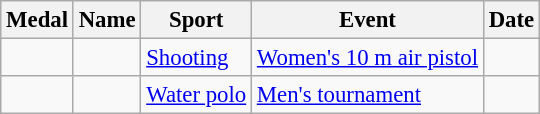<table class="wikitable sortable" style="font-size:95%">
<tr>
<th>Medal</th>
<th>Name</th>
<th>Sport</th>
<th>Event</th>
<th>Date</th>
</tr>
<tr>
<td></td>
<td></td>
<td><a href='#'>Shooting</a></td>
<td><a href='#'>Women's 10 m air pistol</a></td>
<td></td>
</tr>
<tr>
<td></td>
<td><br></td>
<td><a href='#'>Water polo</a></td>
<td><a href='#'>Men's tournament</a></td>
<td></td>
</tr>
</table>
